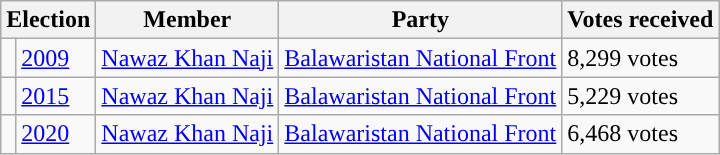<table class="wikitable">
<tr>
<th colspan="2">Election</th>
<th>Member</th>
<th>Party</th>
<th>Votes received</th>
</tr>
<tr>
<td style="background-color:"></td>
<td><a href='#'>2009</a></td>
<td><a href='#'>Nawaz Khan Naji</a></td>
<td><a href='#'>Balawaristan National Front</a></td>
<td>8,299 votes</td>
</tr>
<tr>
<td style="background-color:"></td>
<td><a href='#'>2015</a></td>
<td><a href='#'>Nawaz Khan Naji</a></td>
<td><a href='#'>Balawaristan National Front</a></td>
<td>5,229 votes</td>
</tr>
<tr>
<td style="background-color:"></td>
<td><a href='#'>2020</a></td>
<td><a href='#'>Nawaz Khan Naji</a></td>
<td><a href='#'>Balawaristan National Front</a></td>
<td>6,468 votes</td>
</tr>
</table>
